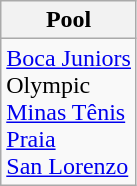<table class="wikitable">
<tr>
<th>Pool</th>
</tr>
<tr>
<td> <a href='#'>Boca Juniors</a><br> Olympic<br>  <a href='#'>Minas Tênis</a><br> <a href='#'>Praia</a><br> <a href='#'>San Lorenzo</a></td>
</tr>
</table>
